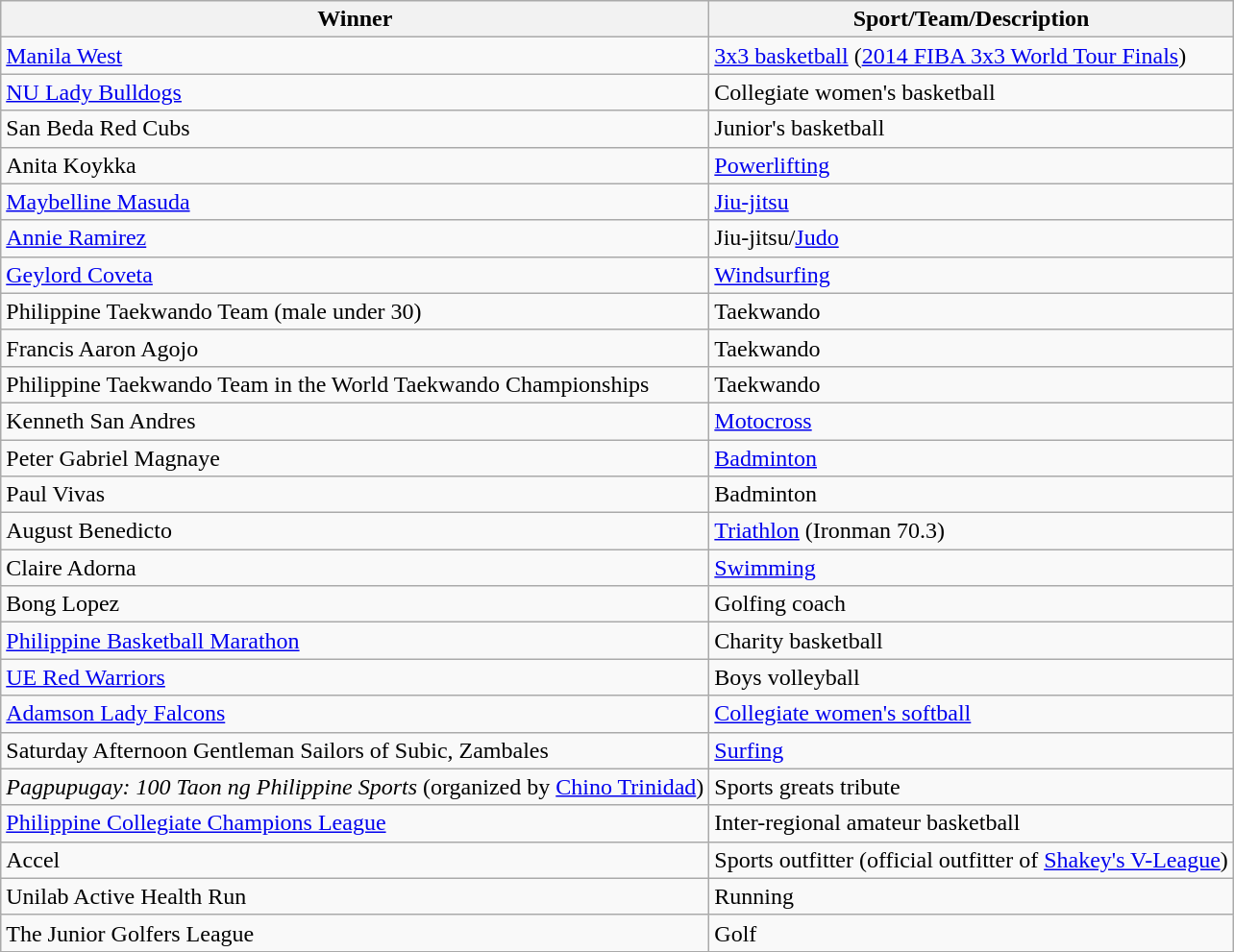<table class="wikitable">
<tr>
<th>Winner</th>
<th>Sport/Team/Description</th>
</tr>
<tr>
<td><a href='#'>Manila West</a><br></td>
<td><a href='#'>3x3 basketball</a> (<a href='#'>2014 FIBA 3x3 World Tour Finals</a>)</td>
</tr>
<tr>
<td><a href='#'>NU Lady Bulldogs</a></td>
<td>Collegiate women's basketball</td>
</tr>
<tr>
<td>San Beda Red Cubs</td>
<td>Junior's basketball</td>
</tr>
<tr>
<td>Anita Koykka</td>
<td><a href='#'>Powerlifting</a></td>
</tr>
<tr>
<td><a href='#'>Maybelline Masuda</a></td>
<td><a href='#'>Jiu-jitsu</a></td>
</tr>
<tr>
<td><a href='#'>Annie Ramirez</a></td>
<td>Jiu-jitsu/<a href='#'>Judo</a></td>
</tr>
<tr>
<td><a href='#'>Geylord Coveta</a></td>
<td><a href='#'>Windsurfing</a></td>
</tr>
<tr>
<td>Philippine Taekwando Team (male under 30)</td>
<td>Taekwando</td>
</tr>
<tr>
<td>Francis Aaron Agojo</td>
<td>Taekwando</td>
</tr>
<tr>
<td>Philippine Taekwando Team in the World Taekwando Championships<br></td>
<td>Taekwando</td>
</tr>
<tr>
<td>Kenneth San Andres</td>
<td><a href='#'>Motocross</a></td>
</tr>
<tr>
<td>Peter Gabriel Magnaye</td>
<td><a href='#'>Badminton</a></td>
</tr>
<tr>
<td>Paul Vivas</td>
<td>Badminton</td>
</tr>
<tr>
<td>August Benedicto</td>
<td><a href='#'>Triathlon</a> (Ironman 70.3)</td>
</tr>
<tr>
<td>Claire Adorna</td>
<td><a href='#'>Swimming</a></td>
</tr>
<tr>
<td>Bong Lopez</td>
<td>Golfing coach</td>
</tr>
<tr>
<td><a href='#'>Philippine Basketball Marathon</a></td>
<td>Charity basketball</td>
</tr>
<tr>
<td><a href='#'>UE Red Warriors</a></td>
<td>Boys volleyball</td>
</tr>
<tr>
<td><a href='#'>Adamson Lady Falcons</a></td>
<td><a href='#'>Collegiate women's softball</a></td>
</tr>
<tr>
<td>Saturday Afternoon Gentleman Sailors of Subic, Zambales</td>
<td><a href='#'>Surfing</a></td>
</tr>
<tr>
<td><em>Pagpupugay: 100 Taon ng Philippine Sports</em> (organized by <a href='#'>Chino Trinidad</a>)</td>
<td>Sports greats tribute</td>
</tr>
<tr>
<td><a href='#'>Philippine Collegiate Champions League</a></td>
<td>Inter-regional amateur basketball</td>
</tr>
<tr>
<td>Accel</td>
<td>Sports outfitter (official outfitter of <a href='#'>Shakey's V-League</a>)</td>
</tr>
<tr>
<td>Unilab Active Health Run</td>
<td>Running</td>
</tr>
<tr>
<td>The Junior Golfers League</td>
<td>Golf</td>
</tr>
</table>
